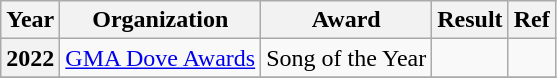<table class="wikitable plainrowheaders">
<tr>
<th>Year</th>
<th>Organization</th>
<th>Award</th>
<th>Result</th>
<th>Ref</th>
</tr>
<tr>
<th scope="row">2022</th>
<td><a href='#'>GMA Dove Awards</a></td>
<td>Song of the Year</td>
<td></td>
<td></td>
</tr>
<tr>
</tr>
</table>
